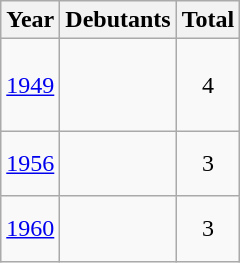<table class="wikitable">
<tr>
<th>Year</th>
<th>Debutants</th>
<th>Total</th>
</tr>
<tr>
<td><a href='#'>1949</a></td>
<td><br><br><br></td>
<td align=center>4</td>
</tr>
<tr>
<td><a href='#'>1956</a></td>
<td><br><br></td>
<td align=center>3</td>
</tr>
<tr>
<td><a href='#'>1960</a></td>
<td><br><br></td>
<td align=center>3</td>
</tr>
</table>
